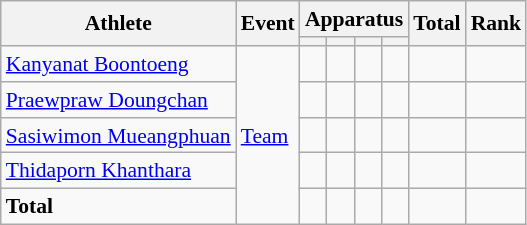<table class="wikitable" style="font-size:90%">
<tr>
<th rowspan=2>Athlete</th>
<th rowspan=2>Event</th>
<th colspan=4>Apparatus</th>
<th rowspan=2>Total</th>
<th rowspan=2>Rank</th>
</tr>
<tr style="font-size:95%">
<th></th>
<th></th>
<th></th>
<th></th>
</tr>
<tr align=center>
<td align=left><a href='#'>Kanyanat Boontoeng</a></td>
<td align=left rowspan=5><a href='#'>Team</a></td>
<td></td>
<td></td>
<td></td>
<td></td>
<td></td>
<td></td>
</tr>
<tr align=center>
<td align=left><a href='#'>Praewpraw Doungchan</a></td>
<td></td>
<td></td>
<td></td>
<td></td>
<td></td>
<td></td>
</tr>
<tr align=center>
<td align=left><a href='#'>Sasiwimon Mueangphuan</a></td>
<td></td>
<td></td>
<td></td>
<td></td>
<td></td>
<td></td>
</tr>
<tr align=center>
<td align=left><a href='#'>Thidaporn Khanthara</a></td>
<td></td>
<td></td>
<td></td>
<td></td>
<td></td>
<td></td>
</tr>
<tr align=center>
<td align=left><strong>Total</strong></td>
<td></td>
<td></td>
<td></td>
<td></td>
<td></td>
<td></td>
</tr>
</table>
